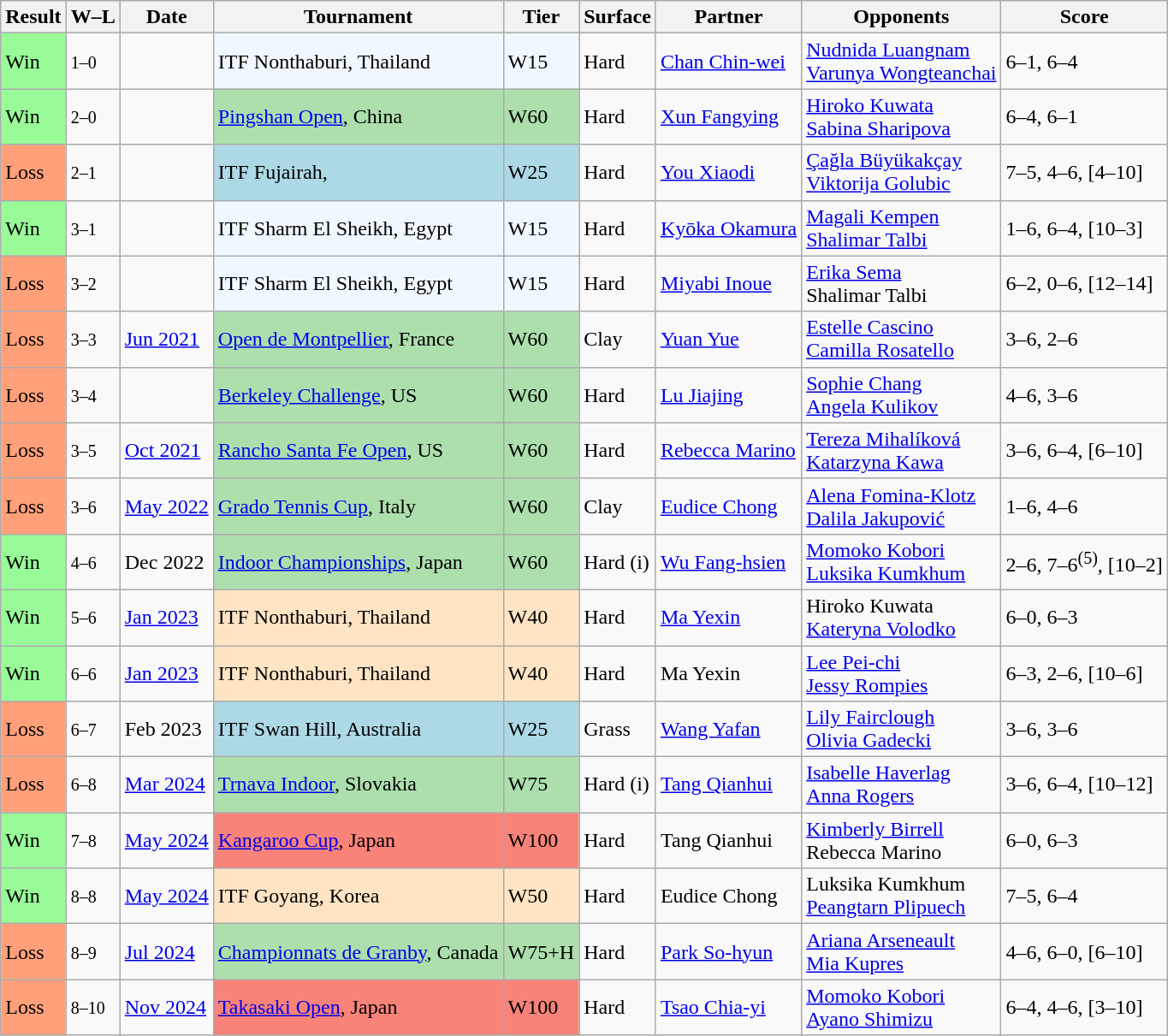<table class="sortable wikitable">
<tr>
<th>Result</th>
<th class="unsortable">W–L</th>
<th>Date</th>
<th>Tournament</th>
<th>Tier</th>
<th>Surface</th>
<th>Partner</th>
<th>Opponents</th>
<th class="unsortable">Score</th>
</tr>
<tr>
<td bgcolor=#98fb98>Win</td>
<td><small>1–0</small></td>
<td></td>
<td style="background:#f0f8ff;">ITF Nonthaburi, Thailand</td>
<td style="background:#f0f8ff;">W15</td>
<td>Hard</td>
<td> <a href='#'>Chan Chin-wei</a></td>
<td> <a href='#'>Nudnida Luangnam</a> <br>  <a href='#'>Varunya Wongteanchai</a></td>
<td>6–1, 6–4</td>
</tr>
<tr>
<td bgcolor=#98fb98>Win</td>
<td><small>2–0</small></td>
<td><a href='#'></a></td>
<td style="background:#addfad;"><a href='#'>Pingshan Open</a>, China</td>
<td style="background:#addfad;">W60</td>
<td>Hard</td>
<td> <a href='#'>Xun Fangying</a></td>
<td> <a href='#'>Hiroko Kuwata</a> <br>  <a href='#'>Sabina Sharipova</a></td>
<td>6–4, 6–1</td>
</tr>
<tr>
<td bgcolor=FFA07A>Loss</td>
<td><small>2–1</small></td>
<td></td>
<td style="background:lightblue;">ITF Fujairah, </td>
<td style="background:lightblue;">W25</td>
<td>Hard</td>
<td> <a href='#'>You Xiaodi</a></td>
<td> <a href='#'>Çağla Büyükakçay</a> <br>  <a href='#'>Viktorija Golubic</a></td>
<td>7–5, 4–6, [4–10]</td>
</tr>
<tr>
<td bgcolor=#98fb98>Win</td>
<td><small>3–1</small></td>
<td></td>
<td style="background:#f0f8ff;">ITF Sharm El Sheikh, Egypt</td>
<td style="background:#f0f8ff;">W15</td>
<td>Hard</td>
<td> <a href='#'>Kyōka Okamura</a></td>
<td> <a href='#'>Magali Kempen</a> <br>  <a href='#'>Shalimar Talbi</a></td>
<td>1–6, 6–4, [10–3]</td>
</tr>
<tr>
<td bgcolor=FFA07A>Loss</td>
<td><small>3–2</small></td>
<td></td>
<td style="background:#f0f8ff;">ITF Sharm El Sheikh, Egypt</td>
<td style="background:#f0f8ff;">W15</td>
<td>Hard</td>
<td> <a href='#'>Miyabi Inoue</a></td>
<td> <a href='#'>Erika Sema</a> <br>  Shalimar Talbi</td>
<td>6–2, 0–6, [12–14]</td>
</tr>
<tr>
<td bgcolor=FFA07A>Loss</td>
<td><small>3–3</small></td>
<td><a href='#'>Jun 2021</a></td>
<td style="background:#addfad;"><a href='#'>Open de Montpellier</a>, France</td>
<td style="background:#addfad;">W60</td>
<td>Clay</td>
<td> <a href='#'>Yuan Yue</a></td>
<td> <a href='#'>Estelle Cascino</a> <br>  <a href='#'>Camilla Rosatello</a></td>
<td>3–6, 2–6</td>
</tr>
<tr>
<td bgcolor=FFA07A>Loss</td>
<td><small>3–4</small></td>
<td><a href='#'></a></td>
<td style="background:#addfad;"><a href='#'>Berkeley Challenge</a>, US</td>
<td style="background:#addfad;">W60</td>
<td>Hard</td>
<td> <a href='#'>Lu Jiajing</a></td>
<td> <a href='#'>Sophie Chang</a> <br>  <a href='#'>Angela Kulikov</a></td>
<td>4–6, 3–6</td>
</tr>
<tr>
<td bgcolor=#ffa07a>Loss</td>
<td><small>3–5</small></td>
<td><a href='#'>Oct 2021</a></td>
<td style="background:#addfad;"><a href='#'>Rancho Santa Fe Open</a>, US</td>
<td style="background:#addfad;">W60</td>
<td>Hard</td>
<td> <a href='#'>Rebecca Marino</a></td>
<td> <a href='#'>Tereza Mihalíková</a> <br>  <a href='#'>Katarzyna Kawa</a></td>
<td>3–6, 6–4, [6–10]</td>
</tr>
<tr>
<td bgcolor=#ffa07a>Loss</td>
<td><small>3–6</small></td>
<td><a href='#'>May 2022</a></td>
<td style="background:#addfad;"><a href='#'>Grado Tennis Cup</a>, Italy</td>
<td style="background:#addfad;">W60</td>
<td>Clay</td>
<td> <a href='#'>Eudice Chong</a></td>
<td> <a href='#'>Alena Fomina-Klotz</a> <br>  <a href='#'>Dalila Jakupović</a></td>
<td>1–6, 4–6</td>
</tr>
<tr>
<td bgcolor=#98FB98>Win</td>
<td><small>4–6</small></td>
<td>Dec 2022</td>
<td style="background:#addfad;"><a href='#'>Indoor Championships</a>, Japan</td>
<td style="background:#addfad;">W60</td>
<td>Hard (i)</td>
<td> <a href='#'>Wu Fang-hsien</a></td>
<td> <a href='#'>Momoko Kobori</a> <br>  <a href='#'>Luksika Kumkhum</a></td>
<td>2–6, 7–6<sup>(5)</sup>, [10–2]</td>
</tr>
<tr>
<td bgcolor=#98FB98>Win</td>
<td><small>5–6</small></td>
<td><a href='#'>Jan 2023</a></td>
<td style="background:#ffe4c4;">ITF Nonthaburi, Thailand</td>
<td style="background:#ffe4c4;">W40</td>
<td>Hard</td>
<td> <a href='#'>Ma Yexin</a></td>
<td> Hiroko Kuwata <br>  <a href='#'>Kateryna Volodko</a></td>
<td>6–0, 6–3</td>
</tr>
<tr>
<td bgcolor=#98FB98>Win</td>
<td><small>6–6</small></td>
<td><a href='#'>Jan 2023</a></td>
<td style="background:#ffe4c4;">ITF Nonthaburi, Thailand</td>
<td style="background:#ffe4c4;">W40</td>
<td>Hard</td>
<td> Ma Yexin</td>
<td> <a href='#'>Lee Pei-chi</a> <br>  <a href='#'>Jessy Rompies</a></td>
<td>6–3, 2–6, [10–6]</td>
</tr>
<tr>
<td bgcolor=#ffa07a>Loss</td>
<td><small>6–7</small></td>
<td>Feb 2023</td>
<td style="background:lightblue;">ITF Swan Hill, Australia</td>
<td style="background:lightblue;">W25</td>
<td>Grass</td>
<td> <a href='#'>Wang Yafan</a></td>
<td> <a href='#'>Lily Fairclough</a> <br>  <a href='#'>Olivia Gadecki</a></td>
<td>3–6, 3–6</td>
</tr>
<tr>
<td bgcolor=#ffa07a>Loss</td>
<td><small>6–8</small></td>
<td><a href='#'>Mar 2024</a></td>
<td style="background:#addfad;"><a href='#'>Trnava Indoor</a>, Slovakia</td>
<td style="background:#addfad;">W75</td>
<td>Hard (i)</td>
<td> <a href='#'>Tang Qianhui</a></td>
<td> <a href='#'>Isabelle Haverlag</a> <br>  <a href='#'>Anna Rogers</a></td>
<td>3–6, 6–4, [10–12]</td>
</tr>
<tr>
<td bgcolor=#98FB98>Win</td>
<td><small>7–8</small></td>
<td><a href='#'>May 2024</a></td>
<td style="background:#f88379;"><a href='#'>Kangaroo Cup</a>, Japan</td>
<td style="background:#f88379;">W100</td>
<td>Hard</td>
<td> Tang Qianhui</td>
<td> <a href='#'>Kimberly Birrell</a> <br>  Rebecca Marino</td>
<td>6–0, 6–3</td>
</tr>
<tr>
<td bgcolor=#98FB98>Win</td>
<td><small>8–8</small></td>
<td><a href='#'>May 2024</a></td>
<td style="background:#ffe4c4;">ITF Goyang, Korea</td>
<td style="background:#ffe4c4;">W50</td>
<td>Hard</td>
<td> Eudice Chong</td>
<td> Luksika Kumkhum <br>  <a href='#'>Peangtarn Plipuech</a></td>
<td>7–5, 6–4</td>
</tr>
<tr>
<td style="background:#ffa07a;">Loss</td>
<td><small>8–9</small></td>
<td><a href='#'>Jul 2024</a></td>
<td style="background:#addfad;"><a href='#'>Championnats de Granby</a>, Canada</td>
<td style="background:#addfad;">W75+H</td>
<td>Hard</td>
<td> <a href='#'>Park So-hyun</a></td>
<td> <a href='#'>Ariana Arseneault</a> <br>  <a href='#'>Mia Kupres</a></td>
<td>4–6, 6–0, [6–10]</td>
</tr>
<tr>
<td style="background:#ffa07a;">Loss</td>
<td><small>8–10</small></td>
<td><a href='#'>Nov 2024</a></td>
<td style="background:#f88379;"><a href='#'>Takasaki Open</a>, Japan</td>
<td style="background:#f88379;">W100</td>
<td>Hard</td>
<td> <a href='#'>Tsao Chia-yi</a></td>
<td> <a href='#'>Momoko Kobori</a> <br>  <a href='#'>Ayano Shimizu</a></td>
<td>6–4, 4–6, [3–10]</td>
</tr>
</table>
